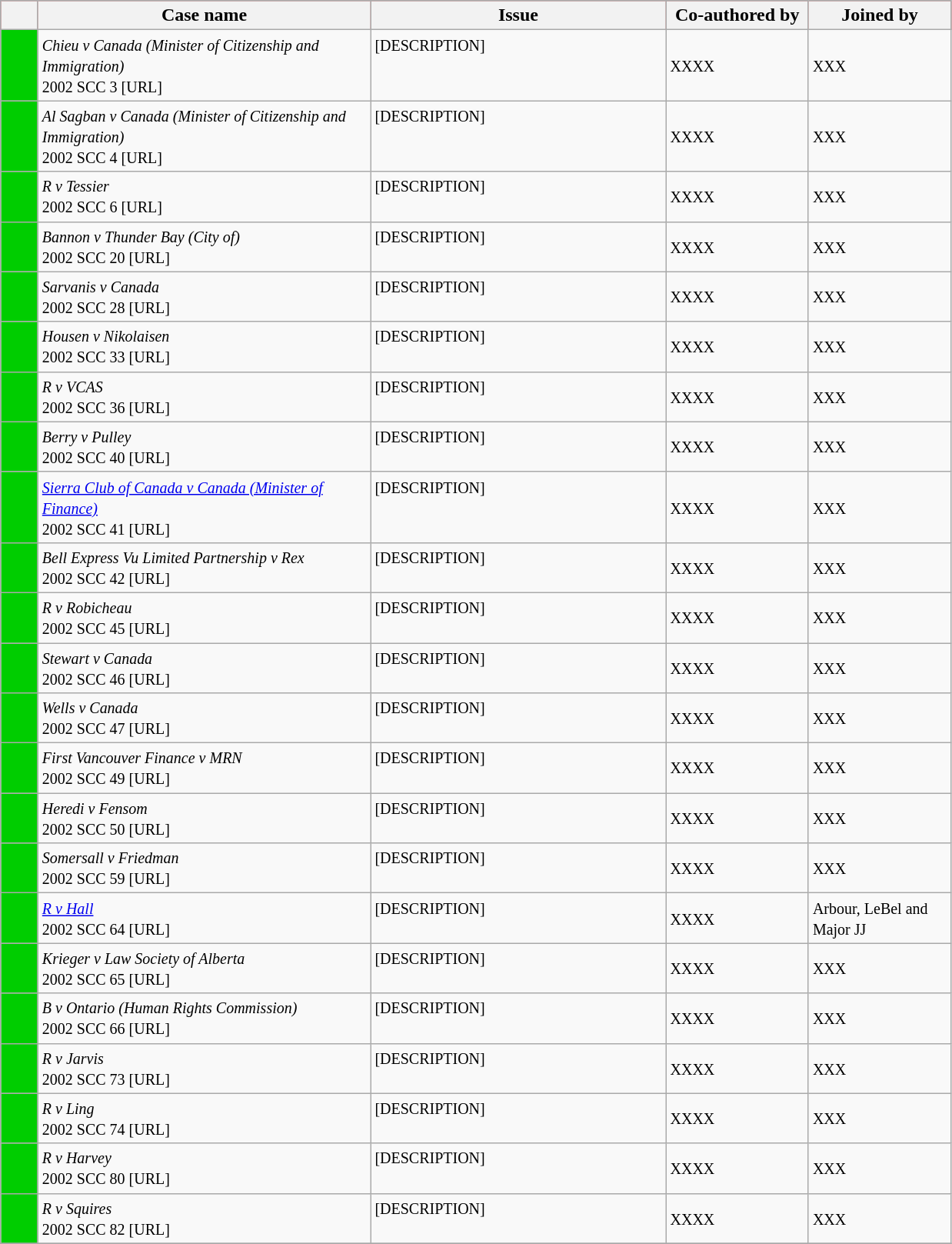<table class="wikitable" width=825>
<tr bgcolor="[COLOUR]">
<th width=25px></th>
<th width=35%>Case name</th>
<th>Issue</th>
<th width=15%>Co-authored by</th>
<th width=15%>Joined by</th>
</tr>
<tr>
<td bgcolor="00cd00"></td>
<td align=left valign=top><small><em>Chieu v Canada (Minister of Citizenship and Immigration)</em><br>2002 SCC 3 [URL]</small></td>
<td valign=top><small>[DESCRIPTION]</small></td>
<td><small>XXXX</small></td>
<td><small> XXX</small></td>
</tr>
<tr>
<td bgcolor="00cd00"></td>
<td align=left valign=top><small><em>Al Sagban v Canada (Minister of Citizenship and Immigration)</em><br>2002 SCC 4 [URL]</small></td>
<td valign=top><small>[DESCRIPTION]</small></td>
<td><small>XXXX</small></td>
<td><small> XXX</small></td>
</tr>
<tr>
<td bgcolor="00cd00"></td>
<td align=left valign=top><small><em>R v Tessier</em><br>2002 SCC 6 [URL]</small></td>
<td valign=top><small>[DESCRIPTION]</small></td>
<td><small>XXXX</small></td>
<td><small> XXX</small></td>
</tr>
<tr>
<td bgcolor="00cd00"></td>
<td align=left valign=top><small><em>Bannon v Thunder Bay (City of)</em><br>2002 SCC 20 [URL]</small></td>
<td valign=top><small>[DESCRIPTION]</small></td>
<td><small>XXXX</small></td>
<td><small> XXX</small></td>
</tr>
<tr>
<td bgcolor="00cd00"></td>
<td align=left valign=top><small><em>Sarvanis v Canada</em><br>2002 SCC 28 [URL]</small></td>
<td valign=top><small>[DESCRIPTION]</small></td>
<td><small>XXXX</small></td>
<td><small> XXX</small></td>
</tr>
<tr>
<td bgcolor="00cd00"></td>
<td align=left valign=top><small><em>Housen v Nikolaisen</em><br>2002 SCC 33 [URL]</small></td>
<td valign=top><small>[DESCRIPTION]</small></td>
<td><small>XXXX</small></td>
<td><small> XXX</small></td>
</tr>
<tr>
<td bgcolor="00cd00"></td>
<td align=left valign=top><small><em>R v VCAS</em><br>2002 SCC 36 [URL]</small></td>
<td valign=top><small>[DESCRIPTION]</small></td>
<td><small>XXXX</small></td>
<td><small> XXX</small></td>
</tr>
<tr>
<td bgcolor="00cd00"></td>
<td align=left valign=top><small><em>Berry v Pulley</em><br>2002 SCC 40 [URL]</small></td>
<td valign=top><small>[DESCRIPTION]</small></td>
<td><small>XXXX</small></td>
<td><small> XXX</small></td>
</tr>
<tr>
<td bgcolor="00cd00"></td>
<td align=left valign=top><small><em><a href='#'>Sierra Club of Canada v Canada (Minister of Finance)</a></em><br>2002 SCC 41 [URL]</small></td>
<td valign=top><small>[DESCRIPTION]</small></td>
<td><small>XXXX</small></td>
<td><small> XXX</small></td>
</tr>
<tr>
<td bgcolor="00cd00"></td>
<td align=left valign=top><small><em>Bell Express Vu Limited Partnership v Rex</em><br>2002 SCC 42 [URL]</small></td>
<td valign=top><small>[DESCRIPTION]</small></td>
<td><small>XXXX</small></td>
<td><small> XXX</small></td>
</tr>
<tr>
<td bgcolor="00cd00"></td>
<td align=left valign=top><small><em>R v Robicheau</em><br>2002 SCC 45 [URL]</small></td>
<td valign=top><small>[DESCRIPTION]</small></td>
<td><small>XXXX</small></td>
<td><small> XXX</small></td>
</tr>
<tr>
<td bgcolor="00cd00"></td>
<td align=left valign=top><small><em>Stewart v Canada</em><br>2002 SCC 46 [URL]</small></td>
<td valign=top><small>[DESCRIPTION]</small></td>
<td><small>XXXX</small></td>
<td><small> XXX</small></td>
</tr>
<tr>
<td bgcolor="00cd00"></td>
<td align=left valign=top><small><em>Wells v Canada</em><br>2002 SCC 47 [URL]</small></td>
<td valign=top><small>[DESCRIPTION]</small></td>
<td><small>XXXX</small></td>
<td><small> XXX</small></td>
</tr>
<tr>
<td bgcolor="00cd00"></td>
<td align=left valign=top><small><em>First Vancouver Finance v MRN</em><br>2002 SCC 49 [URL]</small></td>
<td valign=top><small>[DESCRIPTION]</small></td>
<td><small>XXXX</small></td>
<td><small> XXX</small></td>
</tr>
<tr>
<td bgcolor="00cd00"></td>
<td align=left valign=top><small><em>Heredi v Fensom</em><br>2002 SCC 50 [URL]</small></td>
<td valign=top><small>[DESCRIPTION]</small></td>
<td><small>XXXX</small></td>
<td><small> XXX</small></td>
</tr>
<tr>
<td bgcolor="00cd00"></td>
<td align=left valign=top><small><em>Somersall v Friedman</em><br>2002 SCC 59 [URL]</small></td>
<td valign=top><small>[DESCRIPTION]</small></td>
<td><small>XXXX</small></td>
<td><small> XXX</small></td>
</tr>
<tr>
<td bgcolor="00cd00"></td>
<td align=left valign=top><small><em><a href='#'>R v Hall</a></em><br>2002 SCC 64 [URL]</small></td>
<td valign=top><small>[DESCRIPTION]</small></td>
<td><small>XXXX</small></td>
<td><small> Arbour, LeBel and Major JJ</small></td>
</tr>
<tr>
<td bgcolor="00cd00"></td>
<td align=left valign=top><small><em>Krieger v Law Society of Alberta</em><br>2002 SCC 65 [URL]</small></td>
<td valign=top><small>[DESCRIPTION]</small></td>
<td><small>XXXX</small></td>
<td><small> XXX</small></td>
</tr>
<tr>
<td bgcolor="00cd00"></td>
<td align=left valign=top><small><em>B v Ontario (Human Rights Commission)</em><br>2002 SCC 66 [URL]</small></td>
<td valign=top><small>[DESCRIPTION]</small></td>
<td><small>XXXX</small></td>
<td><small> XXX</small></td>
</tr>
<tr>
<td bgcolor="00cd00"></td>
<td align=left valign=top><small><em>R v Jarvis</em><br>2002 SCC 73 [URL]</small></td>
<td valign=top><small>[DESCRIPTION]</small></td>
<td><small>XXXX</small></td>
<td><small> XXX</small></td>
</tr>
<tr>
<td bgcolor="00cd00"></td>
<td align=left valign=top><small><em>R v Ling</em><br>2002 SCC 74 [URL]</small></td>
<td valign=top><small>[DESCRIPTION]</small></td>
<td><small>XXXX</small></td>
<td><small> XXX</small></td>
</tr>
<tr>
<td bgcolor="00cd00"></td>
<td align=left valign=top><small><em>R v Harvey</em><br>2002 SCC 80 [URL]</small></td>
<td valign=top><small>[DESCRIPTION]</small></td>
<td><small>XXXX</small></td>
<td><small> XXX</small></td>
</tr>
<tr>
<td bgcolor="00cd00"></td>
<td align=left valign=top><small><em>R v Squires</em><br>2002 SCC 82 [URL]</small></td>
<td valign=top><small>[DESCRIPTION]</small></td>
<td><small>XXXX</small></td>
<td><small> XXX</small></td>
</tr>
<tr>
</tr>
</table>
